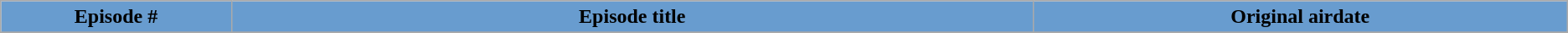<table class="wikitable plainrowheaders">
<tr>
<th style="background:#689CCF; width:3%;">Episode #</th>
<th style="background:#689CCF; width:12%;">Episode title</th>
<th style="background:#689CCF; width:8%;">Original airdate</th>
</tr>
<tr style="background:#fff;"|>
</tr>
</table>
